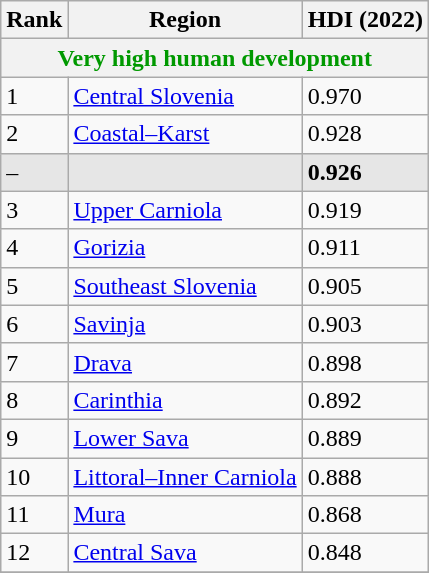<table class="wikitable sortable">
<tr>
<th class="sort">Rank</th>
<th class="sort">Region</th>
<th class="sort">HDI (2022)</th>
</tr>
<tr>
<th colspan="3" style="color:#090;">Very high human development</th>
</tr>
<tr>
<td>1</td>
<td style="text-align:left"><a href='#'>Central Slovenia</a></td>
<td>0.970</td>
</tr>
<tr>
<td>2</td>
<td style="text-align:left"><a href='#'>Coastal–Karst</a></td>
<td>0.928</td>
</tr>
<tr style="background:#e6e6e6">
<td>–</td>
<td style="text-align:left"><strong></strong></td>
<td><strong>0.926</strong></td>
</tr>
<tr>
<td>3</td>
<td style="text-align:left"><a href='#'>Upper Carniola</a></td>
<td>0.919</td>
</tr>
<tr>
<td>4</td>
<td style="text-align:left"><a href='#'>Gorizia</a></td>
<td>0.911</td>
</tr>
<tr>
<td>5</td>
<td style="text-align:left"><a href='#'>Southeast Slovenia</a></td>
<td>0.905</td>
</tr>
<tr>
<td>6</td>
<td style="text-align:left"><a href='#'>Savinja</a></td>
<td>0.903</td>
</tr>
<tr>
<td>7</td>
<td style="text-align:left"><a href='#'>Drava</a></td>
<td>0.898</td>
</tr>
<tr>
<td>8</td>
<td style="text-align:left"><a href='#'>Carinthia</a></td>
<td>0.892</td>
</tr>
<tr>
<td>9</td>
<td style="text-align:left"><a href='#'>Lower Sava</a></td>
<td>0.889</td>
</tr>
<tr>
<td>10</td>
<td style="text-align:left"><a href='#'>Littoral–Inner Carniola</a></td>
<td>0.888</td>
</tr>
<tr>
<td>11</td>
<td style="text-align:left"><a href='#'>Mura</a></td>
<td>0.868</td>
</tr>
<tr>
<td>12</td>
<td style="text-align:left"><a href='#'>Central Sava</a></td>
<td>0.848</td>
</tr>
<tr>
</tr>
</table>
